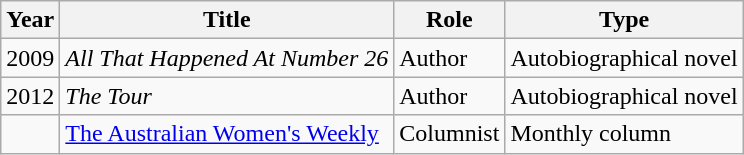<table class="wikitable">
<tr>
<th>Year</th>
<th>Title</th>
<th>Role</th>
<th>Type</th>
</tr>
<tr>
<td>2009</td>
<td><em>All That Happened At Number 26</em></td>
<td>Author</td>
<td>Autobiographical novel</td>
</tr>
<tr>
<td>2012</td>
<td><em>The Tour</em></td>
<td>Author</td>
<td>Autobiographical novel</td>
</tr>
<tr>
<td></td>
<td><a href='#'>The Australian Women's Weekly</a></td>
<td>Columnist</td>
<td>Monthly column</td>
</tr>
</table>
